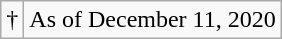<table class="wikitable">
<tr>
<td>†</td>
<td>As of December 11, 2020</td>
</tr>
</table>
